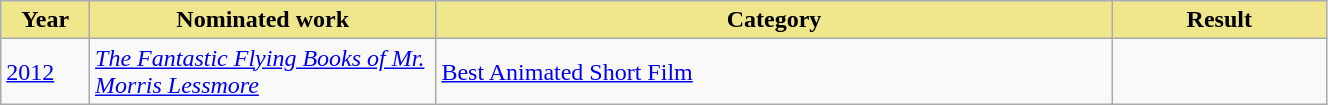<table width="70%" class="wikitable">
<tr>
<th width="33" style="background:#F0E68C">Year</th>
<th width="150" style="background:#F0E68C">Nominated work</th>
<th width="300" style="background:#F0E68C">Category</th>
<th width="90" style="background:#F0E68C">Result</th>
</tr>
<tr>
<td><a href='#'>2012</a></td>
<td><em><a href='#'>The Fantastic Flying Books of Mr. Morris Lessmore</a></em></td>
<td><a href='#'>Best Animated Short Film</a></td>
<td></td>
</tr>
</table>
